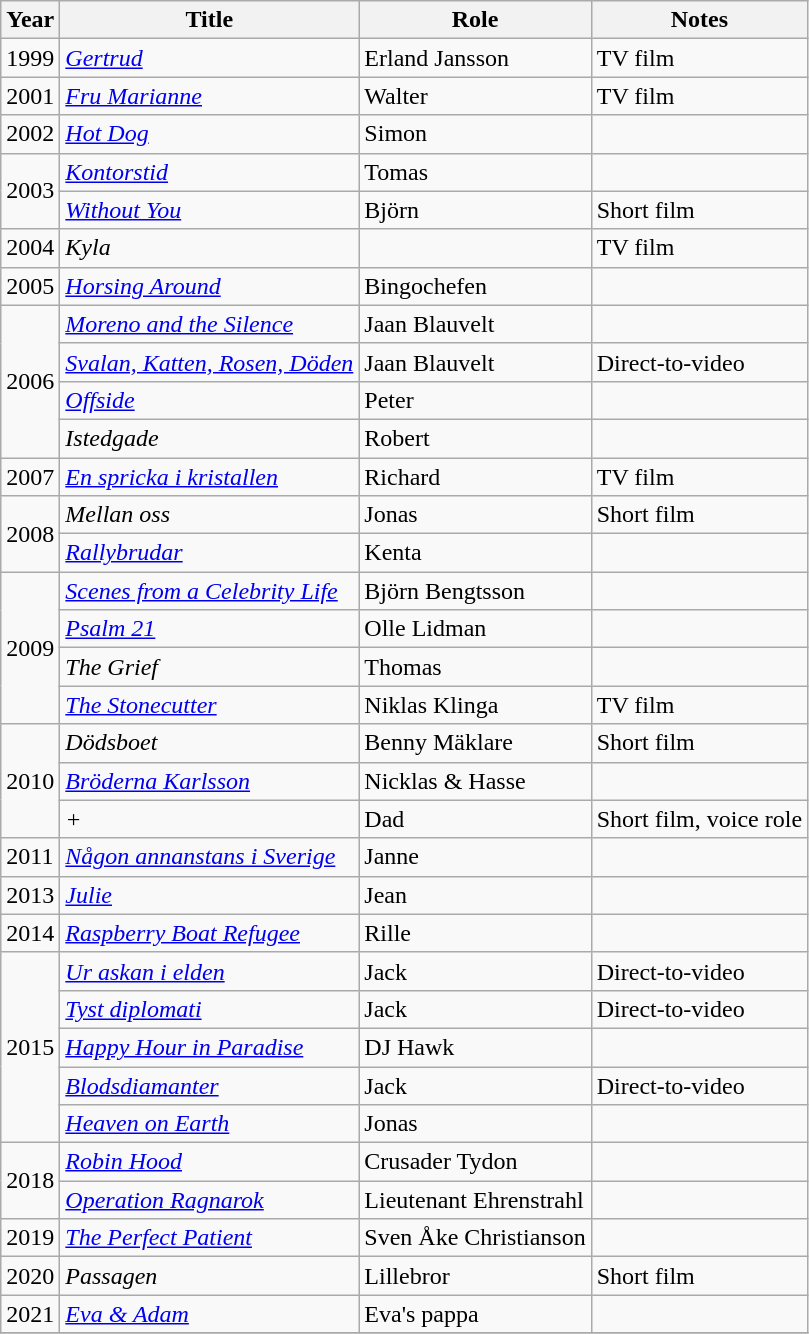<table class="wikitable sortable">
<tr>
<th>Year</th>
<th>Title</th>
<th>Role</th>
<th class"unsortable">Notes</th>
</tr>
<tr>
<td>1999</td>
<td><em><a href='#'>Gertrud</a></em></td>
<td>Erland Jansson</td>
<td>TV film</td>
</tr>
<tr>
<td>2001</td>
<td><em><a href='#'>Fru Marianne</a></em></td>
<td>Walter</td>
<td>TV film</td>
</tr>
<tr>
<td>2002</td>
<td><em><a href='#'>Hot Dog</a></em></td>
<td>Simon</td>
<td></td>
</tr>
<tr>
<td rowspan="2">2003</td>
<td><em><a href='#'>Kontorstid</a></em></td>
<td>Tomas</td>
<td></td>
</tr>
<tr>
<td><em><a href='#'>Without You</a></em></td>
<td>Björn</td>
<td>Short film</td>
</tr>
<tr>
<td>2004</td>
<td><em>Kyla</em></td>
<td></td>
<td>TV film</td>
</tr>
<tr>
<td>2005</td>
<td><em><a href='#'>Horsing Around</a></em></td>
<td>Bingochefen</td>
<td></td>
</tr>
<tr>
<td rowspan="4">2006</td>
<td><em><a href='#'>Moreno and the Silence</a></em></td>
<td>Jaan Blauvelt</td>
<td></td>
</tr>
<tr>
<td><em><a href='#'>Svalan, Katten, Rosen, Döden</a></em></td>
<td>Jaan Blauvelt</td>
<td>Direct-to-video</td>
</tr>
<tr>
<td><em><a href='#'>Offside</a></em></td>
<td>Peter</td>
<td></td>
</tr>
<tr>
<td><em>Istedgade</em></td>
<td>Robert</td>
<td></td>
</tr>
<tr>
<td>2007</td>
<td><em><a href='#'>En spricka i kristallen</a></em></td>
<td>Richard</td>
<td>TV film</td>
</tr>
<tr>
<td rowspan="2">2008</td>
<td><em>Mellan oss</em></td>
<td>Jonas</td>
<td>Short film</td>
</tr>
<tr>
<td><em><a href='#'>Rallybrudar</a></em></td>
<td>Kenta</td>
<td></td>
</tr>
<tr>
<td rowspan="4">2009</td>
<td><em><a href='#'>Scenes from a Celebrity Life</a></em></td>
<td>Björn Bengtsson</td>
<td></td>
</tr>
<tr>
<td><em><a href='#'>Psalm 21</a></em></td>
<td>Olle Lidman</td>
<td></td>
</tr>
<tr>
<td><em>The Grief</em></td>
<td>Thomas</td>
<td></td>
</tr>
<tr>
<td><em><a href='#'>The Stonecutter</a></em></td>
<td>Niklas Klinga</td>
<td>TV film</td>
</tr>
<tr>
<td rowspan="3">2010</td>
<td><em>Dödsboet</em></td>
<td>Benny Mäklare</td>
<td>Short film</td>
</tr>
<tr>
<td><em><a href='#'>Bröderna Karlsson</a></em></td>
<td>Nicklas & Hasse</td>
<td></td>
</tr>
<tr>
<td><em>+</em></td>
<td>Dad</td>
<td>Short film, voice role</td>
</tr>
<tr>
<td>2011</td>
<td><em><a href='#'>Någon annanstans i Sverige</a></em></td>
<td>Janne</td>
<td></td>
</tr>
<tr>
<td>2013</td>
<td><em><a href='#'>Julie</a></em></td>
<td>Jean</td>
<td></td>
</tr>
<tr>
<td>2014</td>
<td><em><a href='#'>Raspberry Boat Refugee</a></em></td>
<td>Rille</td>
<td></td>
</tr>
<tr>
<td rowspan="5">2015</td>
<td><em><a href='#'>Ur askan i elden</a></em></td>
<td>Jack</td>
<td>Direct-to-video</td>
</tr>
<tr>
<td><em><a href='#'>Tyst diplomati</a></em></td>
<td>Jack</td>
<td>Direct-to-video</td>
</tr>
<tr>
<td><em><a href='#'>Happy Hour in Paradise</a></em></td>
<td>DJ Hawk</td>
<td></td>
</tr>
<tr>
<td><em><a href='#'>Blodsdiamanter</a></em></td>
<td>Jack</td>
<td>Direct-to-video</td>
</tr>
<tr>
<td><em><a href='#'>Heaven on Earth</a></em></td>
<td>Jonas</td>
<td></td>
</tr>
<tr>
<td rowspan="2">2018</td>
<td><em><a href='#'>Robin Hood</a></em></td>
<td>Crusader Tydon</td>
<td></td>
</tr>
<tr>
<td><em><a href='#'>Operation Ragnarok</a></em></td>
<td>Lieutenant Ehrenstrahl</td>
<td></td>
</tr>
<tr>
<td>2019</td>
<td><em><a href='#'>The Perfect Patient</a></em></td>
<td>Sven Åke Christianson</td>
<td></td>
</tr>
<tr>
<td>2020</td>
<td><em>Passagen</em></td>
<td>Lillebror</td>
<td>Short film</td>
</tr>
<tr>
<td>2021</td>
<td><em><a href='#'>Eva & Adam</a></em></td>
<td>Eva's pappa</td>
<td></td>
</tr>
<tr>
</tr>
</table>
